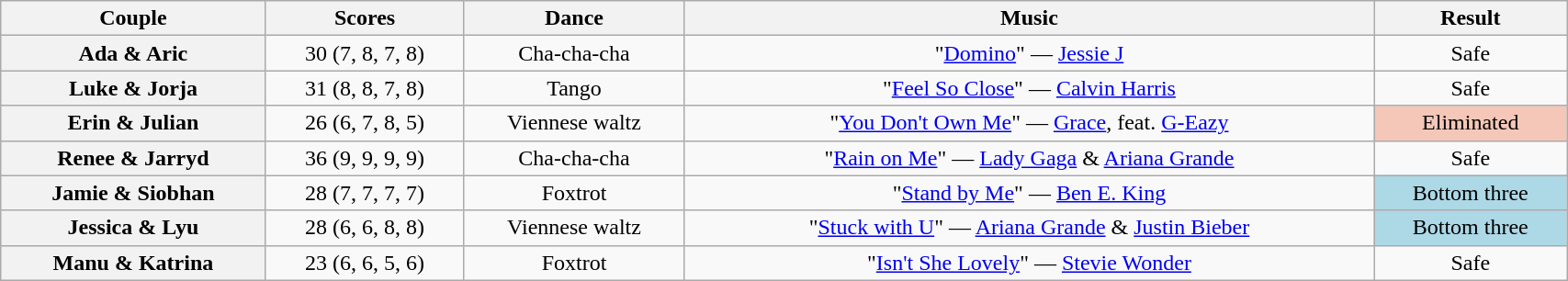<table class="wikitable sortable" style="text-align:center; width: 90%">
<tr>
<th scope="col">Couple</th>
<th scope="col">Scores</th>
<th scope="col" class="unsortable">Dance</th>
<th scope="col" class="unsortable">Music</th>
<th scope="col" class="unsortable">Result</th>
</tr>
<tr>
<th scope="row">Ada & Aric</th>
<td>30 (7, 8, 7, 8)</td>
<td>Cha-cha-cha</td>
<td>"<a href='#'>Domino</a>" — <a href='#'>Jessie J</a></td>
<td>Safe</td>
</tr>
<tr>
<th scope="row">Luke & Jorja</th>
<td>31 (8, 8, 7, 8)</td>
<td>Tango</td>
<td>"<a href='#'>Feel So Close</a>" — <a href='#'>Calvin Harris</a></td>
<td>Safe</td>
</tr>
<tr>
<th scope="row">Erin & Julian</th>
<td>26 (6, 7, 8, 5)</td>
<td>Viennese waltz</td>
<td>"<a href='#'>You Don't Own Me</a>" — <a href='#'>Grace</a>, feat. <a href='#'>G-Eazy</a></td>
<td bgcolor="f4c7b8">Eliminated</td>
</tr>
<tr>
<th scope="row">Renee & Jarryd</th>
<td>36 (9, 9, 9, 9)</td>
<td>Cha-cha-cha</td>
<td>"<a href='#'>Rain on Me</a>" — <a href='#'>Lady Gaga</a> & <a href='#'>Ariana Grande</a></td>
<td>Safe</td>
</tr>
<tr>
<th scope="row">Jamie & Siobhan</th>
<td>28 (7, 7, 7, 7)</td>
<td>Foxtrot</td>
<td>"<a href='#'>Stand by Me</a>" — <a href='#'>Ben E. King</a></td>
<td bgcolor="lightblue">Bottom three</td>
</tr>
<tr>
<th scope="row">Jessica & Lyu</th>
<td>28 (6, 6, 8, 8)</td>
<td>Viennese waltz</td>
<td>"<a href='#'>Stuck with U</a>" — <a href='#'>Ariana Grande</a> & <a href='#'>Justin Bieber</a></td>
<td bgcolor="lightblue">Bottom three</td>
</tr>
<tr>
<th scope="row">Manu & Katrina</th>
<td>23 (6, 6, 5, 6)</td>
<td>Foxtrot</td>
<td>"<a href='#'>Isn't She Lovely</a>" — <a href='#'>Stevie Wonder</a></td>
<td>Safe</td>
</tr>
</table>
